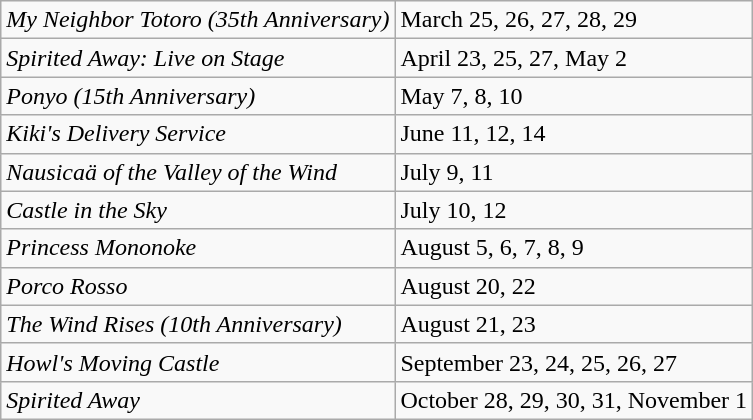<table class="wikitable sortable plainrowheaders">
<tr>
<td><em>My Neighbor Totoro (35th Anniversary)</em></td>
<td>March 25, 26, 27, 28, 29</td>
</tr>
<tr>
<td><em>Spirited Away: Live on Stage</em></td>
<td>April 23, 25, 27, May 2</td>
</tr>
<tr>
<td><em>Ponyo (15th Anniversary)</em></td>
<td>May 7, 8, 10</td>
</tr>
<tr>
<td><em>Kiki's Delivery Service</em></td>
<td>June 11, 12, 14</td>
</tr>
<tr>
<td><em>Nausicaä of the Valley of the Wind</em></td>
<td>July 9, 11</td>
</tr>
<tr>
<td><em>Castle in the Sky</em></td>
<td>July 10, 12</td>
</tr>
<tr>
<td><em>Princess Mononoke</em></td>
<td>August 5, 6, 7, 8, 9</td>
</tr>
<tr>
<td><em>Porco Rosso</em></td>
<td>August 20, 22</td>
</tr>
<tr>
<td><em>The Wind Rises (10th Anniversary)</em></td>
<td>August 21, 23</td>
</tr>
<tr>
<td><em>Howl's Moving Castle</em></td>
<td>September 23, 24, 25, 26, 27</td>
</tr>
<tr>
<td><em>Spirited Away</em></td>
<td>October 28, 29, 30, 31, November 1</td>
</tr>
</table>
